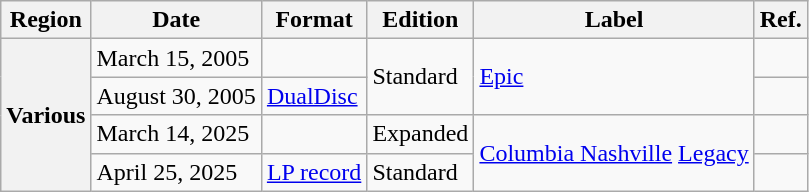<table class="wikitable plainrowheaders">
<tr>
<th scope="col">Region</th>
<th scope="col">Date</th>
<th scope="col">Format</th>
<th scope="col">Edition</th>
<th>Label</th>
<th scope="col">Ref.</th>
</tr>
<tr>
<th rowspan="4" scope="row">Various</th>
<td>March 15, 2005</td>
<td></td>
<td rowspan="2">Standard</td>
<td rowspan="2"><a href='#'>Epic</a></td>
<td></td>
</tr>
<tr>
<td>August 30, 2005</td>
<td><a href='#'>DualDisc</a></td>
<td></td>
</tr>
<tr>
<td>March 14, 2025</td>
<td></td>
<td>Expanded</td>
<td rowspan="2"><a href='#'>Columbia Nashville</a> <a href='#'>Legacy</a></td>
<td></td>
</tr>
<tr>
<td>April 25, 2025</td>
<td><a href='#'>LP record</a></td>
<td>Standard</td>
<td></td>
</tr>
</table>
